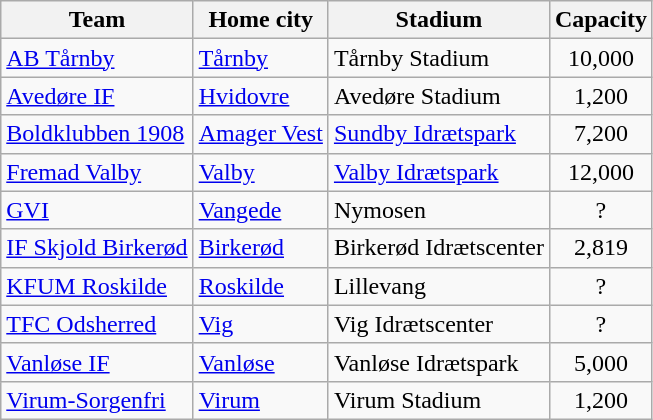<table class="wikitable sortable">
<tr>
<th>Team</th>
<th>Home city</th>
<th>Stadium</th>
<th>Capacity</th>
</tr>
<tr>
<td><a href='#'>AB Tårnby</a></td>
<td><a href='#'>Tårnby</a></td>
<td>Tårnby Stadium</td>
<td align=center>10,000</td>
</tr>
<tr>
<td><a href='#'>Avedøre IF</a></td>
<td><a href='#'>Hvidovre</a></td>
<td>Avedøre Stadium</td>
<td align=center>1,200</td>
</tr>
<tr>
<td><a href='#'>Boldklubben 1908</a></td>
<td><a href='#'>Amager Vest</a></td>
<td><a href='#'>Sundby Idrætspark</a></td>
<td align=center>7,200</td>
</tr>
<tr>
<td><a href='#'>Fremad Valby</a></td>
<td><a href='#'>Valby</a></td>
<td><a href='#'>Valby Idrætspark</a></td>
<td align=center>12,000</td>
</tr>
<tr>
<td><a href='#'>GVI</a></td>
<td><a href='#'>Vangede</a></td>
<td>Nymosen</td>
<td align=center>?</td>
</tr>
<tr>
<td><a href='#'>IF Skjold Birkerød</a></td>
<td><a href='#'>Birkerød</a></td>
<td>Birkerød Idrætscenter</td>
<td align=center>2,819</td>
</tr>
<tr>
<td><a href='#'>KFUM Roskilde</a></td>
<td><a href='#'>Roskilde</a></td>
<td>Lillevang</td>
<td align=center>?</td>
</tr>
<tr>
<td><a href='#'>TFC Odsherred</a></td>
<td><a href='#'>Vig</a></td>
<td>Vig Idrætscenter</td>
<td align=center>?</td>
</tr>
<tr>
<td><a href='#'>Vanløse IF</a></td>
<td><a href='#'>Vanløse</a></td>
<td>Vanløse Idrætspark</td>
<td align=center>5,000</td>
</tr>
<tr>
<td><a href='#'>Virum-Sorgenfri</a></td>
<td><a href='#'>Virum</a></td>
<td>Virum Stadium</td>
<td align=center>1,200</td>
</tr>
</table>
